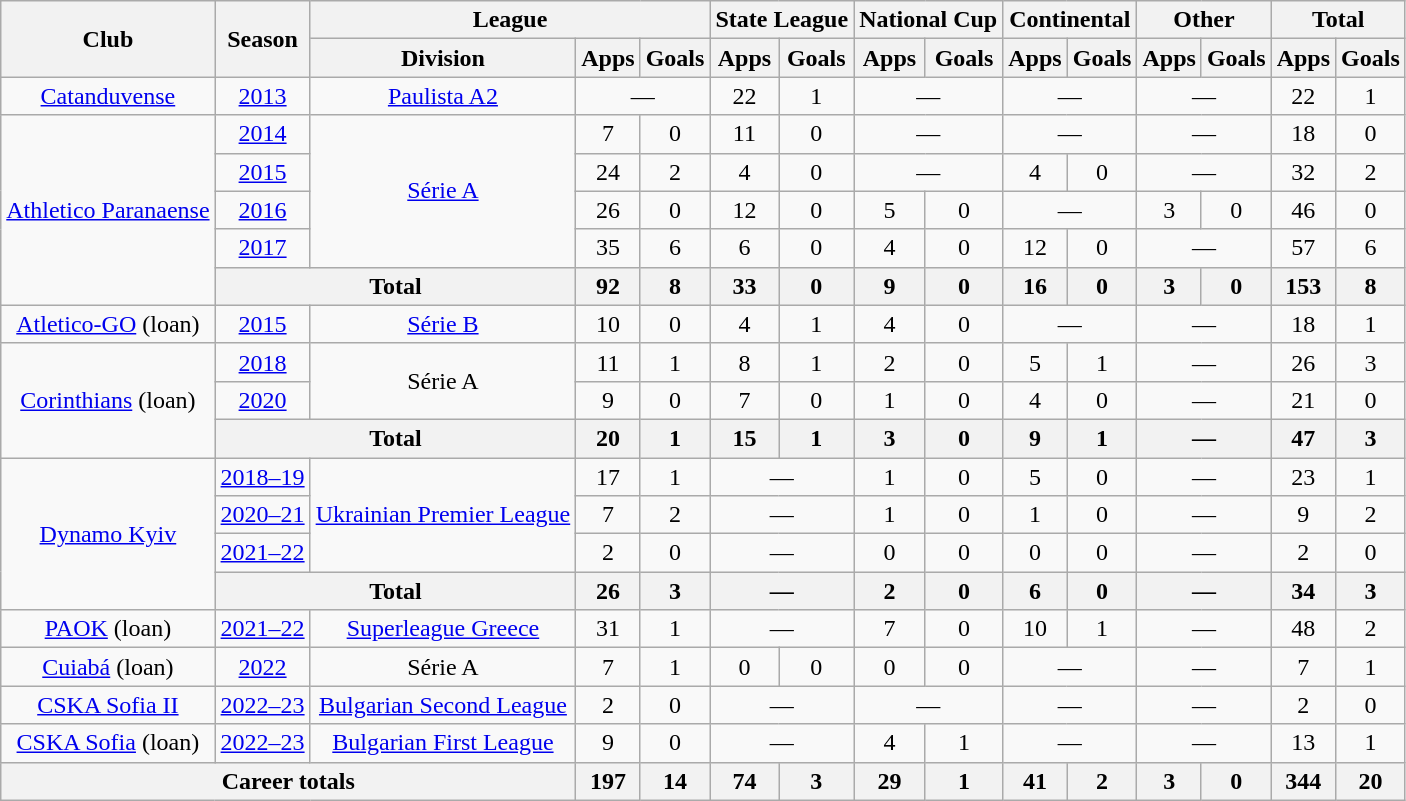<table class="wikitable" style="text-align: center;">
<tr>
<th rowspan="2">Club</th>
<th rowspan="2">Season</th>
<th colspan="3">League</th>
<th colspan="2">State League</th>
<th colspan="2">National Cup</th>
<th colspan="2">Continental</th>
<th colspan="2">Other</th>
<th colspan="2">Total</th>
</tr>
<tr>
<th>Division</th>
<th>Apps</th>
<th>Goals</th>
<th>Apps</th>
<th>Goals</th>
<th>Apps</th>
<th>Goals</th>
<th>Apps</th>
<th>Goals</th>
<th>Apps</th>
<th>Goals</th>
<th>Apps</th>
<th>Goals</th>
</tr>
<tr>
<td><a href='#'>Catanduvense</a></td>
<td><a href='#'>2013</a></td>
<td><a href='#'>Paulista A2</a></td>
<td colspan="2">—</td>
<td>22</td>
<td>1</td>
<td colspan="2">—</td>
<td colspan="2">—</td>
<td colspan="2">—</td>
<td>22</td>
<td>1</td>
</tr>
<tr>
<td rowspan="5"><a href='#'>Athletico Paranaense</a></td>
<td><a href='#'>2014</a></td>
<td rowspan="4"><a href='#'>Série A</a></td>
<td>7</td>
<td>0</td>
<td>11</td>
<td>0</td>
<td colspan="2">—</td>
<td colspan="2">—</td>
<td colspan="2">—</td>
<td>18</td>
<td>0</td>
</tr>
<tr>
<td><a href='#'>2015</a></td>
<td>24</td>
<td>2</td>
<td>4</td>
<td>0</td>
<td colspan="2">—</td>
<td>4</td>
<td>0</td>
<td colspan="2">—</td>
<td>32</td>
<td>2</td>
</tr>
<tr>
<td><a href='#'>2016</a></td>
<td>26</td>
<td>0</td>
<td>12</td>
<td>0</td>
<td>5</td>
<td>0</td>
<td colspan="2">—</td>
<td>3</td>
<td>0</td>
<td>46</td>
<td>0</td>
</tr>
<tr>
<td><a href='#'>2017</a></td>
<td>35</td>
<td>6</td>
<td>6</td>
<td>0</td>
<td>4</td>
<td>0</td>
<td>12</td>
<td>0</td>
<td colspan="2">—</td>
<td>57</td>
<td>6</td>
</tr>
<tr>
<th colspan="2">Total</th>
<th>92</th>
<th>8</th>
<th>33</th>
<th>0</th>
<th>9</th>
<th>0</th>
<th>16</th>
<th>0</th>
<th>3</th>
<th>0</th>
<th>153</th>
<th>8</th>
</tr>
<tr>
<td><a href='#'>Atletico-GO</a> (loan)</td>
<td><a href='#'>2015</a></td>
<td><a href='#'>Série B</a></td>
<td>10</td>
<td>0</td>
<td>4</td>
<td>1</td>
<td>4</td>
<td>0</td>
<td colspan="2">—</td>
<td colspan="2">—</td>
<td>18</td>
<td>1</td>
</tr>
<tr>
<td rowspan="3"><a href='#'>Corinthians</a> (loan)</td>
<td><a href='#'>2018</a></td>
<td rowspan="2">Série A</td>
<td>11</td>
<td>1</td>
<td>8</td>
<td>1</td>
<td>2</td>
<td>0</td>
<td>5</td>
<td>1</td>
<td colspan="2">—</td>
<td>26</td>
<td>3</td>
</tr>
<tr>
<td><a href='#'>2020</a></td>
<td>9</td>
<td>0</td>
<td>7</td>
<td>0</td>
<td>1</td>
<td>0</td>
<td>4</td>
<td>0</td>
<td colspan="2">—</td>
<td>21</td>
<td>0</td>
</tr>
<tr>
<th colspan="2">Total</th>
<th>20</th>
<th>1</th>
<th>15</th>
<th>1</th>
<th>3</th>
<th>0</th>
<th>9</th>
<th>1</th>
<th colspan="2">—</th>
<th>47</th>
<th>3</th>
</tr>
<tr>
<td rowspan="4"><a href='#'>Dynamo Kyiv</a></td>
<td><a href='#'>2018–19</a></td>
<td rowspan="3"><a href='#'>Ukrainian Premier League</a></td>
<td>17</td>
<td>1</td>
<td colspan="2">—</td>
<td>1</td>
<td>0</td>
<td>5</td>
<td>0</td>
<td colspan="2">—</td>
<td>23</td>
<td>1</td>
</tr>
<tr>
<td><a href='#'>2020–21</a></td>
<td>7</td>
<td>2</td>
<td colspan="2">—</td>
<td>1</td>
<td>0</td>
<td>1</td>
<td>0</td>
<td colspan="2">—</td>
<td>9</td>
<td>2</td>
</tr>
<tr>
<td><a href='#'>2021–22</a></td>
<td>2</td>
<td>0</td>
<td colspan="2">—</td>
<td>0</td>
<td>0</td>
<td>0</td>
<td>0</td>
<td colspan="2">—</td>
<td>2</td>
<td>0</td>
</tr>
<tr>
<th colspan="2">Total</th>
<th>26</th>
<th>3</th>
<th colspan="2">—</th>
<th>2</th>
<th>0</th>
<th>6</th>
<th>0</th>
<th colspan="2">—</th>
<th>34</th>
<th>3</th>
</tr>
<tr>
<td><a href='#'>PAOK</a> (loan)</td>
<td><a href='#'>2021–22</a></td>
<td><a href='#'>Superleague Greece</a></td>
<td>31</td>
<td>1</td>
<td colspan="2">—</td>
<td>7</td>
<td>0</td>
<td>10</td>
<td>1</td>
<td colspan="2">—</td>
<td>48</td>
<td>2</td>
</tr>
<tr>
<td><a href='#'>Cuiabá</a> (loan)</td>
<td><a href='#'>2022</a></td>
<td>Série A</td>
<td>7</td>
<td>1</td>
<td>0</td>
<td>0</td>
<td>0</td>
<td>0</td>
<td colspan="2">—</td>
<td colspan="2">—</td>
<td>7</td>
<td>1</td>
</tr>
<tr>
<td><a href='#'>CSKA Sofia II</a></td>
<td><a href='#'>2022–23</a></td>
<td><a href='#'>Bulgarian Second League</a></td>
<td>2</td>
<td>0</td>
<td colspan="2">—</td>
<td colspan="2">—</td>
<td colspan="2">—</td>
<td colspan="2">—</td>
<td>2</td>
<td>0</td>
</tr>
<tr>
<td><a href='#'>CSKA Sofia</a> (loan)</td>
<td><a href='#'>2022–23</a></td>
<td><a href='#'>Bulgarian First League</a></td>
<td>9</td>
<td>0</td>
<td colspan="2">—</td>
<td>4</td>
<td>1</td>
<td colspan="2">—</td>
<td colspan="2">—</td>
<td>13</td>
<td>1</td>
</tr>
<tr>
<th colspan="3">Career totals</th>
<th>197</th>
<th>14</th>
<th>74</th>
<th>3</th>
<th>29</th>
<th>1</th>
<th>41</th>
<th>2</th>
<th>3</th>
<th>0</th>
<th>344</th>
<th>20</th>
</tr>
</table>
